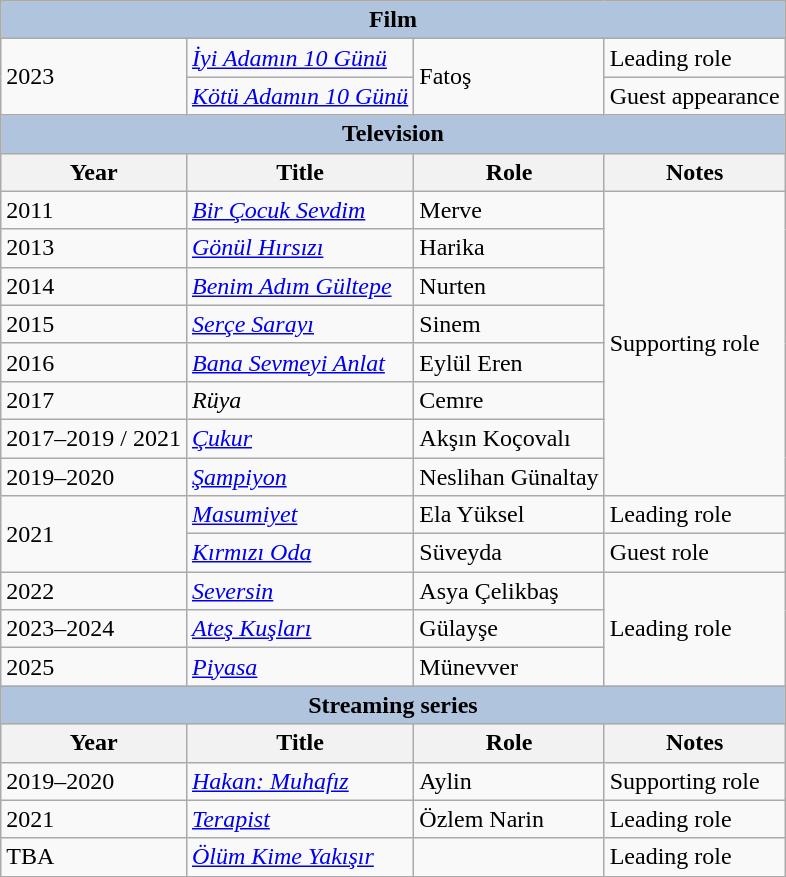<table class="wikitable">
<tr>
<th colspan="4" style="background:LightSteelBlue">Film</th>
</tr>
<tr>
<td rowspan="2">2023</td>
<td><em><a href='#'>İyi Adamın 10 Günü</a></em></td>
<td rowspan="2">Fatoş</td>
<td>Leading role</td>
</tr>
<tr>
<td><em><a href='#'>Kötü Adamın 10 Günü</a></em></td>
<td>Guest appearance</td>
</tr>
<tr>
<th colspan="4" style="background:LightSteelBlue">Television</th>
</tr>
<tr>
<th>Year</th>
<th>Title</th>
<th>Role</th>
<th>Notes</th>
</tr>
<tr>
<td>2011</td>
<td><em><a href='#'>Bir Çocuk Sevdim</a></em></td>
<td>Merve</td>
<td rowspan="8">Supporting role</td>
</tr>
<tr>
<td>2013</td>
<td><em><a href='#'>Gönül Hırsızı</a></em></td>
<td>Harika</td>
</tr>
<tr>
<td>2014</td>
<td><em><a href='#'>Benim Adım Gültepe</a></em></td>
<td>Nurten</td>
</tr>
<tr>
<td>2015</td>
<td><em><a href='#'>Serçe Sarayı</a></em></td>
<td>Sinem</td>
</tr>
<tr>
<td>2016</td>
<td><em><a href='#'>Bana Sevmeyi Anlat</a></em></td>
<td>Eylül Eren</td>
</tr>
<tr>
<td>2017</td>
<td><em>Rüya</em></td>
<td>Cemre</td>
</tr>
<tr>
<td>2017–2019 / 2021</td>
<td><em><a href='#'>Çukur</a></em></td>
<td>Akşın Koçovalı</td>
</tr>
<tr>
<td>2019–2020</td>
<td><em><a href='#'>Şampiyon</a></em></td>
<td>Neslihan Günaltay</td>
</tr>
<tr>
<td rowspan="2">2021</td>
<td><em><a href='#'>Masumiyet</a></em></td>
<td>Ela Yüksel</td>
<td>Leading role</td>
</tr>
<tr>
<td><em><a href='#'>Kırmızı Oda</a></em></td>
<td>Süveyda</td>
<td>Guest role</td>
</tr>
<tr>
<td>2022</td>
<td><em><a href='#'>Seversin</a></em></td>
<td>Asya Çelikbaş</td>
<td rowspan="3">Leading role</td>
</tr>
<tr>
<td>2023–2024</td>
<td><em><a href='#'>Ateş Kuşları</a></em></td>
<td>Gülayşe</td>
</tr>
<tr>
<td>2025</td>
<td><em><a href='#'>Piyasa</a></em></td>
<td>Münevver</td>
</tr>
<tr>
<th colspan="4" style="background:LightSteelBlue">Streaming series</th>
</tr>
<tr>
<th>Year</th>
<th>Title</th>
<th>Role</th>
<th>Notes</th>
</tr>
<tr>
<td>2019–2020</td>
<td><em><a href='#'>Hakan: Muhafız</a></em></td>
<td>Aylin</td>
<td>Supporting role</td>
</tr>
<tr>
<td>2021</td>
<td><em><a href='#'>Terapist</a></em></td>
<td>Özlem Narin</td>
<td>Leading role</td>
</tr>
<tr>
<td>TBA</td>
<td><em><a href='#'>Ölüm Kime Yakışır</a></em></td>
<td></td>
<td>Leading role</td>
</tr>
<tr>
</tr>
</table>
